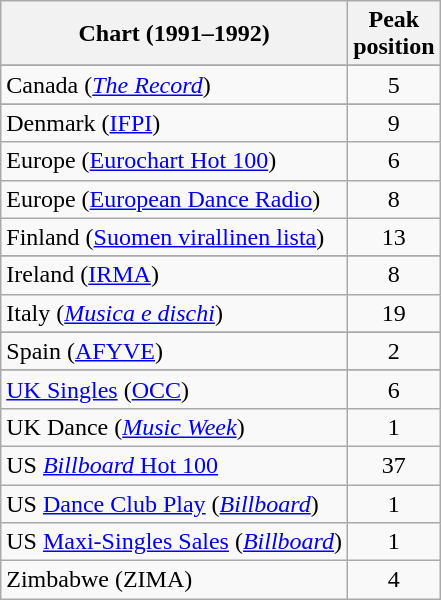<table class="wikitable sortable">
<tr>
<th>Chart (1991–1992)</th>
<th>Peak<br>position</th>
</tr>
<tr>
</tr>
<tr>
</tr>
<tr>
</tr>
<tr>
<td>Canada (<em><a href='#'>The Record</a></em>)</td>
<td align="center">5</td>
</tr>
<tr>
</tr>
<tr>
<td>Denmark (<a href='#'>IFPI</a>)</td>
<td align="center">9</td>
</tr>
<tr>
<td>Europe (<a href='#'>Eurochart Hot 100</a>)</td>
<td align="center">6</td>
</tr>
<tr>
<td>Europe (<a href='#'>European Dance Radio</a>)</td>
<td align="center">8</td>
</tr>
<tr>
<td>Finland (<a href='#'>Suomen virallinen lista</a>)</td>
<td align="center">13</td>
</tr>
<tr>
</tr>
<tr>
</tr>
<tr>
<td>Ireland (<a href='#'>IRMA</a>)</td>
<td align="center">8</td>
</tr>
<tr>
<td>Italy (<em><a href='#'>Musica e dischi</a></em>)</td>
<td align="center">19</td>
</tr>
<tr>
</tr>
<tr>
</tr>
<tr>
</tr>
<tr>
<td>Spain (<a href='#'>AFYVE</a>)</td>
<td align="center">2</td>
</tr>
<tr>
</tr>
<tr>
</tr>
<tr>
<td><a href='#'>UK Singles</a> (<a href='#'>OCC</a>)</td>
<td align="center">6</td>
</tr>
<tr>
<td>UK Dance (<em><a href='#'>Music Week</a></em>)</td>
<td align="center">1</td>
</tr>
<tr>
<td>US <a href='#'><em>Billboard</em> Hot 100</a></td>
<td align="center">37</td>
</tr>
<tr>
<td>US <a href='#'>Dance Club Play</a> (<em><a href='#'>Billboard</a></em>)</td>
<td align="center">1</td>
</tr>
<tr>
<td>US <a href='#'>Maxi-Singles Sales</a> (<em><a href='#'>Billboard</a></em>)</td>
<td align="center">1</td>
</tr>
<tr>
<td>Zimbabwe (ZIMA)</td>
<td align="center">4</td>
</tr>
</table>
